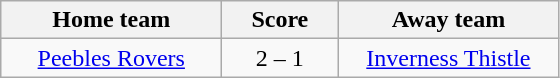<table class="wikitable" style="text-align: center">
<tr>
<th width=140>Home team</th>
<th width=70>Score</th>
<th width=140>Away team</th>
</tr>
<tr>
<td><a href='#'>Peebles Rovers</a></td>
<td>2 – 1</td>
<td><a href='#'>Inverness Thistle</a></td>
</tr>
</table>
